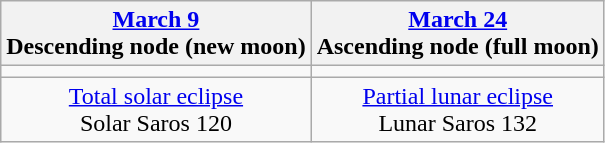<table class="wikitable">
<tr>
<th><a href='#'>March 9</a><br>Descending node (new moon)<br></th>
<th><a href='#'>March 24</a><br>Ascending node (full moon)<br></th>
</tr>
<tr>
<td></td>
<td></td>
</tr>
<tr align=center>
<td><a href='#'>Total solar eclipse</a><br>Solar Saros 120</td>
<td><a href='#'>Partial lunar eclipse</a><br>Lunar Saros 132</td>
</tr>
</table>
